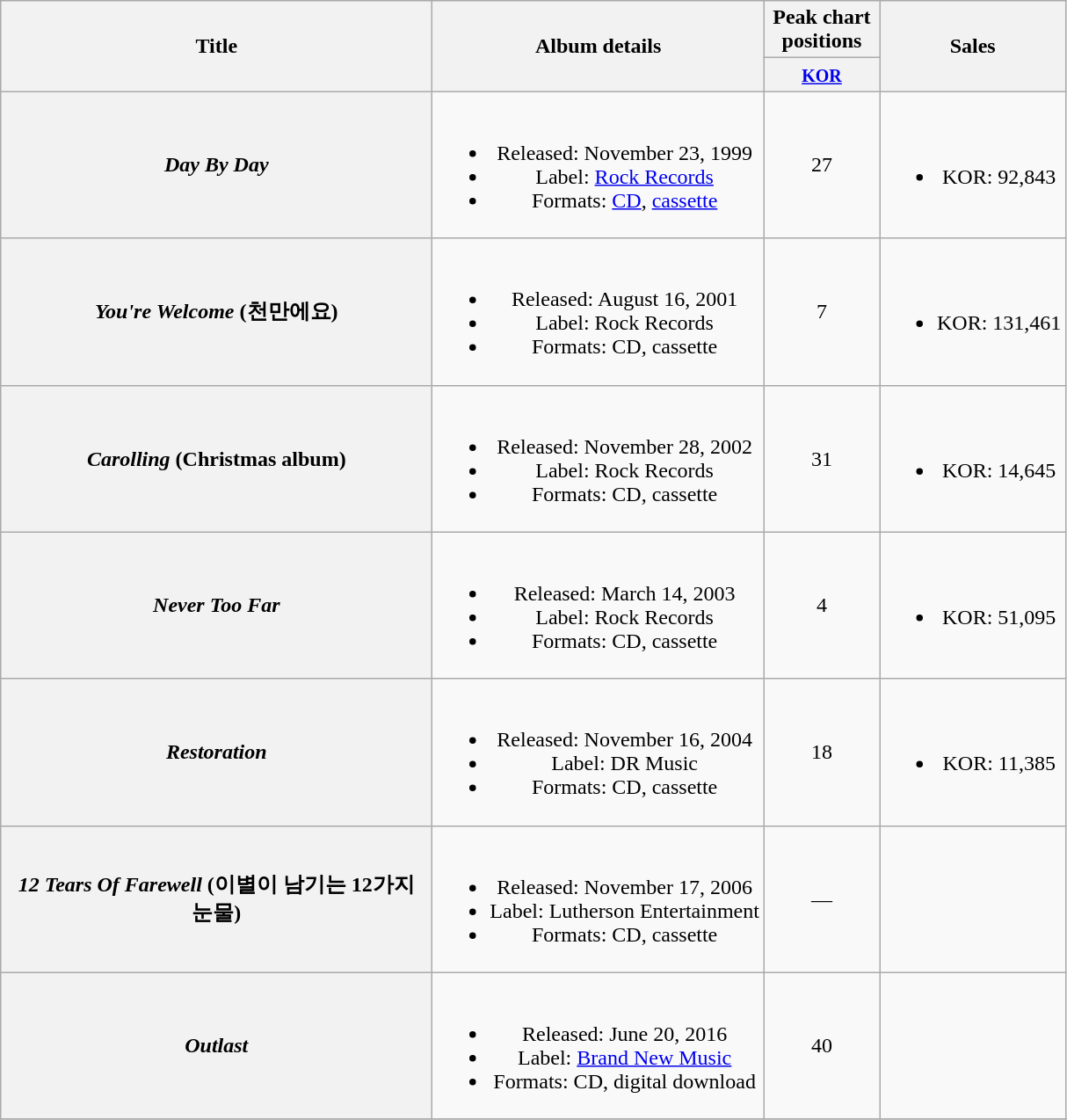<table class="wikitable plainrowheaders" style="text-align:center;">
<tr>
<th scope="col" rowspan="2" style="width:20em;">Title</th>
<th scope="col" rowspan="2">Album details</th>
<th scope="col" colspan="1" style="width:5em;">Peak chart positions</th>
<th scope="col" rowspan="2">Sales</th>
</tr>
<tr>
<th><small><a href='#'>KOR</a></small><br></th>
</tr>
<tr>
<th scope="row"><em>Day By Day</em></th>
<td><br><ul><li>Released: November 23, 1999</li><li>Label: <a href='#'>Rock Records</a></li><li>Formats: <a href='#'>CD</a>, <a href='#'>cassette</a></li></ul></td>
<td>27</td>
<td><br><ul><li>KOR: 92,843</li></ul></td>
</tr>
<tr>
<th scope="row"><em>You're Welcome</em> (천만에요)</th>
<td><br><ul><li>Released: August 16, 2001</li><li>Label: Rock Records</li><li>Formats: CD, cassette</li></ul></td>
<td>7</td>
<td><br><ul><li>KOR: 131,461</li></ul></td>
</tr>
<tr>
<th scope="row"><em>Carolling</em> (Christmas album)</th>
<td><br><ul><li>Released: November 28, 2002</li><li>Label: Rock Records</li><li>Formats: CD, cassette</li></ul></td>
<td>31</td>
<td><br><ul><li>KOR: 14,645</li></ul></td>
</tr>
<tr>
<th scope="row"><em>Never Too Far</em></th>
<td><br><ul><li>Released: March 14, 2003</li><li>Label: Rock Records</li><li>Formats: CD, cassette</li></ul></td>
<td>4</td>
<td><br><ul><li>KOR: 51,095</li></ul></td>
</tr>
<tr>
<th scope="row"><em>Restoration</em></th>
<td><br><ul><li>Released: November 16, 2004</li><li>Label: DR Music</li><li>Formats: CD, cassette</li></ul></td>
<td>18</td>
<td><br><ul><li>KOR: 11,385</li></ul></td>
</tr>
<tr>
<th scope="row"><em>12 Tears Of Farewell</em> (이별이 남기는 12가지 눈물)</th>
<td><br><ul><li>Released: November 17, 2006</li><li>Label: Lutherson Entertainment</li><li>Formats: CD, cassette</li></ul></td>
<td>—</td>
<td></td>
</tr>
<tr>
<th scope="row"><em>Outlast</em></th>
<td><br><ul><li>Released: June 20, 2016</li><li>Label: <a href='#'>Brand New Music</a></li><li>Formats: CD, digital download</li></ul></td>
<td>40</td>
<td></td>
</tr>
<tr>
</tr>
</table>
